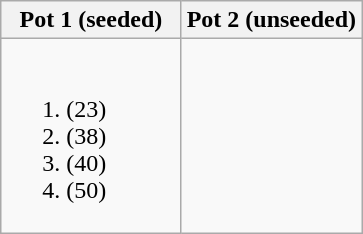<table class="wikitable">
<tr>
<th style="width:50%">Pot 1 (seeded)</th>
<th style="width:50%">Pot 2 (unseeded)</th>
</tr>
<tr style="vertical-align:top">
<td><br><ol><li> (23) </li><li> (38) </li><li> (40) </li><li> (50) </li></ol></td>
<td></td>
</tr>
</table>
